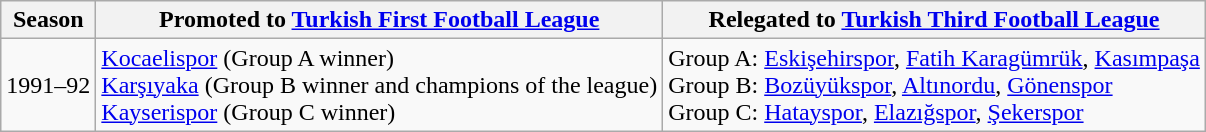<table class="wikitable">
<tr>
<th>Season</th>
<th>Promoted to <a href='#'>Turkish First Football League</a></th>
<th>Relegated to <a href='#'>Turkish Third Football League</a></th>
</tr>
<tr>
<td>1991–92</td>
<td><a href='#'>Kocaelispor</a> (Group A winner)<br><a href='#'>Karşıyaka</a> (Group B winner and champions of the league)<br><a href='#'>Kayserispor</a> (Group C winner)</td>
<td>Group A: <a href='#'>Eskişehirspor</a>, <a href='#'>Fatih Karagümrük</a>, <a href='#'>Kasımpaşa</a><br>Group B: <a href='#'>Bozüyükspor</a>, <a href='#'>Altınordu</a>, <a href='#'>Gönenspor</a><br>Group C: <a href='#'>Hatayspor</a>, <a href='#'>Elazığspor</a>, <a href='#'>Şekerspor</a></td>
</tr>
</table>
